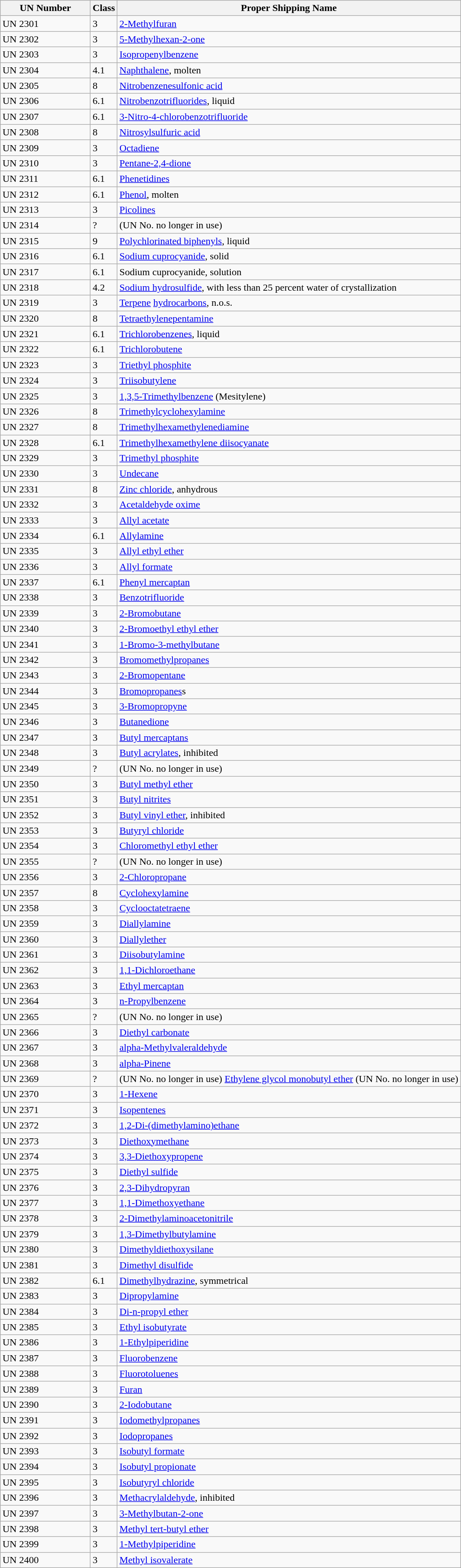<table class="wikitable">
<tr>
<th width="140px">UN Number</th>
<th>Class</th>
<th>Proper Shipping Name</th>
</tr>
<tr>
<td>UN 2301</td>
<td>3</td>
<td><a href='#'>2-Methylfuran</a></td>
</tr>
<tr>
<td>UN 2302</td>
<td>3</td>
<td><a href='#'>5-Methylhexan-2-one</a></td>
</tr>
<tr>
<td>UN 2303</td>
<td>3</td>
<td><a href='#'>Isopropenylbenzene</a></td>
</tr>
<tr>
<td>UN 2304</td>
<td>4.1</td>
<td><a href='#'>Naphthalene</a>, molten</td>
</tr>
<tr>
<td>UN 2305</td>
<td>8</td>
<td><a href='#'>Nitrobenzenesulfonic acid</a></td>
</tr>
<tr>
<td>UN 2306</td>
<td>6.1</td>
<td><a href='#'>Nitrobenzotrifluorides</a>, liquid</td>
</tr>
<tr>
<td>UN 2307</td>
<td>6.1</td>
<td><a href='#'>3-Nitro-4-chlorobenzotrifluoride</a></td>
</tr>
<tr>
<td>UN 2308</td>
<td>8</td>
<td><a href='#'>Nitrosylsulfuric acid</a></td>
</tr>
<tr>
<td>UN 2309</td>
<td>3</td>
<td><a href='#'>Octadiene</a></td>
</tr>
<tr>
<td>UN 2310</td>
<td>3</td>
<td><a href='#'>Pentane-2,4-dione</a></td>
</tr>
<tr>
<td>UN 2311</td>
<td>6.1</td>
<td><a href='#'>Phenetidines</a></td>
</tr>
<tr>
<td>UN 2312</td>
<td>6.1</td>
<td><a href='#'>Phenol</a>, molten</td>
</tr>
<tr>
<td>UN 2313</td>
<td>3</td>
<td><a href='#'>Picolines</a></td>
</tr>
<tr>
<td>UN 2314</td>
<td>?</td>
<td>(UN No. no longer in use)</td>
</tr>
<tr>
<td>UN 2315</td>
<td>9</td>
<td><a href='#'>Polychlorinated biphenyls</a>, liquid</td>
</tr>
<tr>
<td>UN 2316</td>
<td>6.1</td>
<td><a href='#'>Sodium cuprocyanide</a>, solid</td>
</tr>
<tr>
<td>UN 2317</td>
<td>6.1</td>
<td>Sodium cuprocyanide, solution</td>
</tr>
<tr>
<td>UN 2318</td>
<td>4.2</td>
<td><a href='#'>Sodium hydrosulfide</a>, with less than 25 percent water of crystallization</td>
</tr>
<tr>
<td>UN 2319</td>
<td>3</td>
<td><a href='#'>Terpene</a> <a href='#'>hydrocarbons</a>, n.o.s.</td>
</tr>
<tr>
<td>UN 2320</td>
<td>8</td>
<td><a href='#'>Tetraethylenepentamine</a></td>
</tr>
<tr>
<td>UN 2321</td>
<td>6.1</td>
<td><a href='#'>Trichlorobenzenes</a>, liquid</td>
</tr>
<tr>
<td>UN 2322</td>
<td>6.1</td>
<td><a href='#'>Trichlorobutene</a></td>
</tr>
<tr>
<td>UN 2323</td>
<td>3</td>
<td><a href='#'>Triethyl phosphite</a></td>
</tr>
<tr>
<td>UN 2324</td>
<td>3</td>
<td><a href='#'>Triisobutylene</a></td>
</tr>
<tr>
<td>UN 2325</td>
<td>3</td>
<td><a href='#'>1,3,5-Trimethylbenzene</a> (Mesitylene)</td>
</tr>
<tr>
<td>UN 2326</td>
<td>8</td>
<td><a href='#'>Trimethylcyclohexylamine</a></td>
</tr>
<tr>
<td>UN 2327</td>
<td>8</td>
<td><a href='#'>Trimethylhexamethylenediamine</a></td>
</tr>
<tr>
<td>UN 2328</td>
<td>6.1</td>
<td><a href='#'>Trimethylhexamethylene diisocyanate</a></td>
</tr>
<tr>
<td>UN 2329</td>
<td>3</td>
<td><a href='#'>Trimethyl phosphite</a></td>
</tr>
<tr>
<td>UN 2330</td>
<td>3</td>
<td><a href='#'>Undecane</a></td>
</tr>
<tr>
<td>UN 2331</td>
<td>8</td>
<td><a href='#'>Zinc chloride</a>, anhydrous</td>
</tr>
<tr>
<td>UN 2332</td>
<td>3</td>
<td><a href='#'>Acetaldehyde oxime</a></td>
</tr>
<tr>
<td>UN 2333</td>
<td>3</td>
<td><a href='#'>Allyl acetate</a></td>
</tr>
<tr>
<td>UN 2334</td>
<td>6.1</td>
<td><a href='#'>Allylamine</a></td>
</tr>
<tr>
<td>UN 2335</td>
<td>3</td>
<td><a href='#'>Allyl ethyl ether</a></td>
</tr>
<tr>
<td>UN 2336</td>
<td>3</td>
<td><a href='#'>Allyl formate</a></td>
</tr>
<tr>
<td>UN 2337</td>
<td>6.1</td>
<td><a href='#'>Phenyl mercaptan</a></td>
</tr>
<tr>
<td>UN 2338</td>
<td>3</td>
<td><a href='#'>Benzotrifluoride</a></td>
</tr>
<tr>
<td>UN 2339</td>
<td>3</td>
<td><a href='#'>2-Bromobutane</a></td>
</tr>
<tr>
<td>UN 2340</td>
<td>3</td>
<td><a href='#'>2-Bromoethyl ethyl ether</a></td>
</tr>
<tr>
<td>UN 2341</td>
<td>3</td>
<td><a href='#'>1-Bromo-3-methylbutane</a></td>
</tr>
<tr>
<td>UN 2342</td>
<td>3</td>
<td><a href='#'>Bromomethylpropanes</a></td>
</tr>
<tr>
<td>UN 2343</td>
<td>3</td>
<td><a href='#'>2-Bromopentane</a></td>
</tr>
<tr>
<td>UN 2344</td>
<td>3</td>
<td><a href='#'>Bromopropanes</a>s</td>
</tr>
<tr>
<td>UN 2345</td>
<td>3</td>
<td><a href='#'>3-Bromopropyne</a></td>
</tr>
<tr>
<td>UN 2346</td>
<td>3</td>
<td><a href='#'>Butanedione</a></td>
</tr>
<tr>
<td>UN 2347</td>
<td>3</td>
<td><a href='#'>Butyl mercaptans</a></td>
</tr>
<tr>
<td>UN 2348</td>
<td>3</td>
<td><a href='#'>Butyl acrylates</a>, inhibited</td>
</tr>
<tr>
<td>UN 2349</td>
<td>?</td>
<td>(UN No. no longer in use)</td>
</tr>
<tr>
<td>UN 2350</td>
<td>3</td>
<td><a href='#'>Butyl methyl ether</a></td>
</tr>
<tr>
<td>UN 2351</td>
<td>3</td>
<td><a href='#'>Butyl nitrites</a></td>
</tr>
<tr>
<td>UN 2352</td>
<td>3</td>
<td><a href='#'>Butyl vinyl ether</a>, inhibited</td>
</tr>
<tr>
<td>UN 2353</td>
<td>3</td>
<td><a href='#'>Butyryl chloride</a></td>
</tr>
<tr>
<td>UN 2354</td>
<td>3</td>
<td><a href='#'>Chloromethyl ethyl ether</a></td>
</tr>
<tr>
<td>UN 2355</td>
<td>?</td>
<td>(UN No. no longer in use)</td>
</tr>
<tr>
<td>UN 2356</td>
<td>3</td>
<td><a href='#'>2-Chloropropane</a></td>
</tr>
<tr>
<td>UN 2357</td>
<td>8</td>
<td><a href='#'>Cyclohexylamine</a></td>
</tr>
<tr>
<td>UN 2358</td>
<td>3</td>
<td><a href='#'>Cyclooctatetraene</a></td>
</tr>
<tr>
<td>UN 2359</td>
<td>3</td>
<td><a href='#'>Diallylamine</a></td>
</tr>
<tr>
<td>UN 2360</td>
<td>3</td>
<td><a href='#'>Diallylether</a></td>
</tr>
<tr>
<td>UN 2361</td>
<td>3</td>
<td><a href='#'>Diisobutylamine</a></td>
</tr>
<tr>
<td>UN 2362</td>
<td>3</td>
<td><a href='#'>1,1-Dichloroethane</a></td>
</tr>
<tr>
<td>UN 2363</td>
<td>3</td>
<td><a href='#'>Ethyl mercaptan</a></td>
</tr>
<tr>
<td>UN 2364</td>
<td>3</td>
<td><a href='#'>n-Propylbenzene</a></td>
</tr>
<tr>
<td>UN 2365</td>
<td>?</td>
<td>(UN No. no longer in use)</td>
</tr>
<tr>
<td>UN 2366</td>
<td>3</td>
<td><a href='#'>Diethyl carbonate</a></td>
</tr>
<tr>
<td>UN 2367</td>
<td>3</td>
<td><a href='#'>alpha-Methylvaleraldehyde</a></td>
</tr>
<tr>
<td>UN 2368</td>
<td>3</td>
<td><a href='#'>alpha-Pinene</a></td>
</tr>
<tr>
<td>UN 2369</td>
<td>?</td>
<td>(UN No. no longer in use) <a href='#'>Ethylene glycol monobutyl ether</a> (UN No. no longer in use)</td>
</tr>
<tr>
<td>UN 2370</td>
<td>3</td>
<td><a href='#'>1-Hexene</a></td>
</tr>
<tr>
<td>UN 2371</td>
<td>3</td>
<td><a href='#'>Isopentenes</a></td>
</tr>
<tr>
<td>UN 2372</td>
<td>3</td>
<td><a href='#'>1,2-Di-(dimethylamino)ethane</a></td>
</tr>
<tr>
<td>UN 2373</td>
<td>3</td>
<td><a href='#'>Diethoxymethane</a></td>
</tr>
<tr>
<td>UN 2374</td>
<td>3</td>
<td><a href='#'>3,3-Diethoxypropene</a></td>
</tr>
<tr>
<td>UN 2375</td>
<td>3</td>
<td><a href='#'>Diethyl sulfide</a></td>
</tr>
<tr>
<td>UN 2376</td>
<td>3</td>
<td><a href='#'>2,3-Dihydropyran</a></td>
</tr>
<tr>
<td>UN 2377</td>
<td>3</td>
<td><a href='#'>1,1-Dimethoxyethane</a></td>
</tr>
<tr>
<td>UN 2378</td>
<td>3</td>
<td><a href='#'>2-Dimethylaminoacetonitrile</a></td>
</tr>
<tr>
<td>UN 2379</td>
<td>3</td>
<td><a href='#'>1,3-Dimethylbutylamine</a></td>
</tr>
<tr>
<td>UN 2380</td>
<td>3</td>
<td><a href='#'>Dimethyldiethoxysilane</a></td>
</tr>
<tr>
<td>UN 2381</td>
<td>3</td>
<td><a href='#'>Dimethyl disulfide</a></td>
</tr>
<tr>
<td>UN 2382</td>
<td>6.1</td>
<td><a href='#'>Dimethylhydrazine</a>, symmetrical</td>
</tr>
<tr>
<td>UN 2383</td>
<td>3</td>
<td><a href='#'>Dipropylamine</a></td>
</tr>
<tr>
<td>UN 2384</td>
<td>3</td>
<td><a href='#'>Di-n-propyl ether</a></td>
</tr>
<tr>
<td>UN 2385</td>
<td>3</td>
<td><a href='#'>Ethyl isobutyrate</a></td>
</tr>
<tr>
<td>UN 2386</td>
<td>3</td>
<td><a href='#'>1-Ethylpiperidine</a></td>
</tr>
<tr>
<td>UN 2387</td>
<td>3</td>
<td><a href='#'>Fluorobenzene</a></td>
</tr>
<tr>
<td>UN 2388</td>
<td>3</td>
<td><a href='#'>Fluorotoluenes</a></td>
</tr>
<tr>
<td>UN 2389</td>
<td>3</td>
<td><a href='#'>Furan</a></td>
</tr>
<tr>
<td>UN 2390</td>
<td>3</td>
<td><a href='#'>2-Iodobutane</a></td>
</tr>
<tr>
<td>UN 2391</td>
<td>3</td>
<td><a href='#'>Iodomethylpropanes</a></td>
</tr>
<tr>
<td>UN 2392</td>
<td>3</td>
<td><a href='#'>Iodopropanes</a></td>
</tr>
<tr>
<td>UN 2393</td>
<td>3</td>
<td><a href='#'>Isobutyl formate</a></td>
</tr>
<tr>
<td>UN 2394</td>
<td>3</td>
<td><a href='#'>Isobutyl propionate</a></td>
</tr>
<tr>
<td>UN 2395</td>
<td>3</td>
<td><a href='#'>Isobutyryl chloride</a></td>
</tr>
<tr>
<td>UN 2396</td>
<td>3</td>
<td><a href='#'>Methacrylaldehyde</a>, inhibited</td>
</tr>
<tr>
<td>UN 2397</td>
<td>3</td>
<td><a href='#'>3-Methylbutan-2-one</a></td>
</tr>
<tr>
<td>UN 2398</td>
<td>3</td>
<td><a href='#'>Methyl tert-butyl ether</a></td>
</tr>
<tr>
<td>UN 2399</td>
<td>3</td>
<td><a href='#'>1-Methylpiperidine</a></td>
</tr>
<tr>
<td>UN 2400</td>
<td>3</td>
<td><a href='#'>Methyl isovalerate</a></td>
</tr>
</table>
